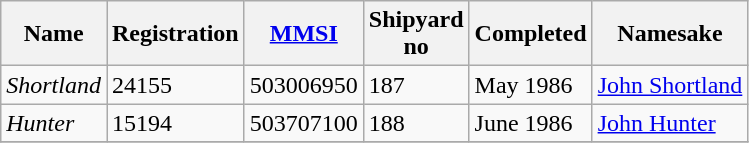<table class="wikitable sortable">
<tr>
<th>Name</th>
<th>Registration</th>
<th><a href='#'>MMSI</a></th>
<th>Shipyard<br>no</th>
<th>Completed</th>
<th>Namesake</th>
</tr>
<tr>
<td><em>Shortland</em></td>
<td>24155</td>
<td>503006950</td>
<td>187</td>
<td>May 1986</td>
<td><a href='#'>John Shortland</a></td>
</tr>
<tr>
<td><em>Hunter</em></td>
<td>15194</td>
<td>503707100</td>
<td>188</td>
<td>June 1986</td>
<td><a href='#'>John Hunter</a></td>
</tr>
<tr>
</tr>
</table>
